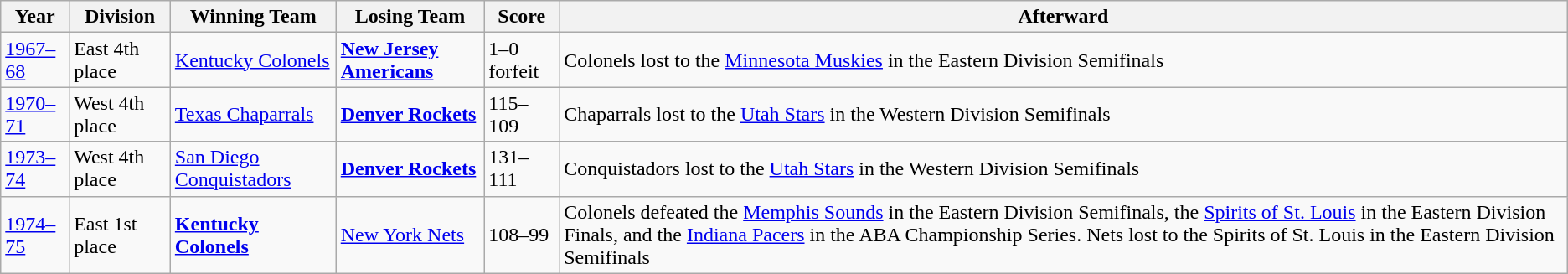<table class="wikitable">
<tr>
<th>Year</th>
<th>Division</th>
<th>Winning Team</th>
<th>Losing Team</th>
<th>Score</th>
<th>Afterward</th>
</tr>
<tr>
<td><a href='#'>1967–68</a></td>
<td>East 4th place</td>
<td><a href='#'>Kentucky Colonels</a></td>
<td><strong><a href='#'>New Jersey Americans</a></strong></td>
<td>1–0 forfeit</td>
<td>Colonels lost to the <a href='#'>Minnesota Muskies</a> in the Eastern Division Semifinals</td>
</tr>
<tr>
<td><a href='#'>1970–71</a></td>
<td>West 4th place</td>
<td><a href='#'>Texas Chaparrals</a></td>
<td><strong><a href='#'>Denver Rockets</a></strong></td>
<td>115–109</td>
<td>Chaparrals lost to the <a href='#'>Utah Stars</a> in the Western Division Semifinals</td>
</tr>
<tr>
<td><a href='#'>1973–74</a></td>
<td>West 4th place</td>
<td><a href='#'>San Diego Conquistadors</a></td>
<td><strong><a href='#'>Denver Rockets</a></strong></td>
<td>131–111</td>
<td>Conquistadors lost to the <a href='#'>Utah Stars</a> in the Western Division Semifinals</td>
</tr>
<tr>
<td><a href='#'>1974–75</a></td>
<td>East 1st place</td>
<td><strong><a href='#'>Kentucky Colonels</a></strong></td>
<td><a href='#'>New York Nets</a></td>
<td>108–99</td>
<td>Colonels defeated the <a href='#'>Memphis Sounds</a> in the Eastern Division Semifinals, the <a href='#'>Spirits of St. Louis</a> in the Eastern Division Finals, and the <a href='#'>Indiana Pacers</a> in the ABA Championship Series.  Nets lost to the Spirits of St. Louis in the Eastern Division Semifinals</td>
</tr>
</table>
